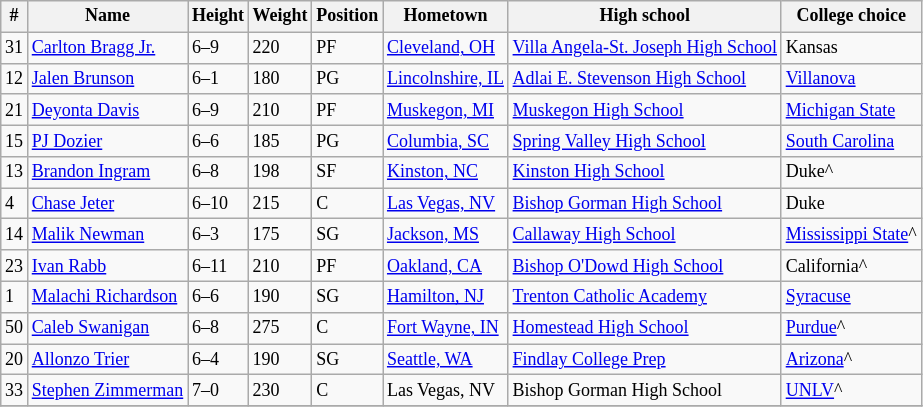<table class="wikitable sortable" style="font-size: 75%" style="width: 75%">
<tr>
<th>#</th>
<th>Name</th>
<th>Height</th>
<th>Weight</th>
<th>Position</th>
<th>Hometown</th>
<th>High school</th>
<th>College choice</th>
</tr>
<tr>
<td>31</td>
<td><a href='#'>Carlton Bragg Jr.</a></td>
<td>6–9</td>
<td>220</td>
<td>PF</td>
<td><a href='#'>Cleveland, OH</a></td>
<td><a href='#'>Villa Angela-St. Joseph High School</a></td>
<td>Kansas</td>
</tr>
<tr>
<td>12</td>
<td><a href='#'>Jalen Brunson</a></td>
<td>6–1</td>
<td>180</td>
<td>PG</td>
<td><a href='#'>Lincolnshire, IL</a></td>
<td><a href='#'>Adlai E. Stevenson High School</a></td>
<td><a href='#'>Villanova</a></td>
</tr>
<tr>
<td>21</td>
<td><a href='#'>Deyonta Davis</a></td>
<td>6–9</td>
<td>210</td>
<td>PF</td>
<td><a href='#'>Muskegon, MI</a></td>
<td><a href='#'>Muskegon High School</a></td>
<td><a href='#'>Michigan State</a></td>
</tr>
<tr>
<td>15</td>
<td><a href='#'>PJ Dozier</a></td>
<td>6–6</td>
<td>185</td>
<td>PG</td>
<td><a href='#'>Columbia, SC</a></td>
<td><a href='#'>Spring Valley High School</a></td>
<td><a href='#'>South Carolina</a></td>
</tr>
<tr>
<td>13</td>
<td><a href='#'>Brandon Ingram</a></td>
<td>6–8</td>
<td>198</td>
<td>SF</td>
<td><a href='#'>Kinston, NC</a></td>
<td><a href='#'>Kinston High School</a></td>
<td>Duke^</td>
</tr>
<tr>
<td>4</td>
<td><a href='#'>Chase Jeter</a></td>
<td>6–10</td>
<td>215</td>
<td>C</td>
<td><a href='#'>Las Vegas, NV</a></td>
<td><a href='#'>Bishop Gorman High School</a></td>
<td>Duke</td>
</tr>
<tr>
<td>14</td>
<td><a href='#'>Malik Newman</a></td>
<td>6–3</td>
<td>175</td>
<td>SG</td>
<td><a href='#'>Jackson, MS</a></td>
<td><a href='#'>Callaway High School</a></td>
<td><a href='#'>Mississippi State</a>^</td>
</tr>
<tr>
<td>23</td>
<td><a href='#'>Ivan Rabb</a></td>
<td>6–11</td>
<td>210</td>
<td>PF</td>
<td><a href='#'>Oakland, CA</a></td>
<td><a href='#'>Bishop O'Dowd High School</a></td>
<td>California^</td>
</tr>
<tr>
<td>1</td>
<td><a href='#'>Malachi Richardson</a></td>
<td>6–6</td>
<td>190</td>
<td>SG</td>
<td><a href='#'>Hamilton, NJ</a></td>
<td><a href='#'>Trenton Catholic Academy</a></td>
<td><a href='#'>Syracuse</a></td>
</tr>
<tr>
<td>50</td>
<td><a href='#'>Caleb Swanigan</a></td>
<td>6–8</td>
<td>275</td>
<td>C</td>
<td><a href='#'>Fort Wayne, IN</a></td>
<td><a href='#'>Homestead High School</a></td>
<td><a href='#'>Purdue</a>^</td>
</tr>
<tr>
<td>20</td>
<td><a href='#'>Allonzo Trier</a></td>
<td>6–4</td>
<td>190</td>
<td>SG</td>
<td><a href='#'>Seattle, WA</a></td>
<td><a href='#'>Findlay College Prep</a></td>
<td><a href='#'>Arizona</a>^</td>
</tr>
<tr>
<td>33</td>
<td><a href='#'>Stephen Zimmerman</a></td>
<td>7–0</td>
<td>230</td>
<td>C</td>
<td>Las Vegas, NV</td>
<td>Bishop Gorman High School</td>
<td><a href='#'>UNLV</a>^</td>
</tr>
<tr>
</tr>
</table>
